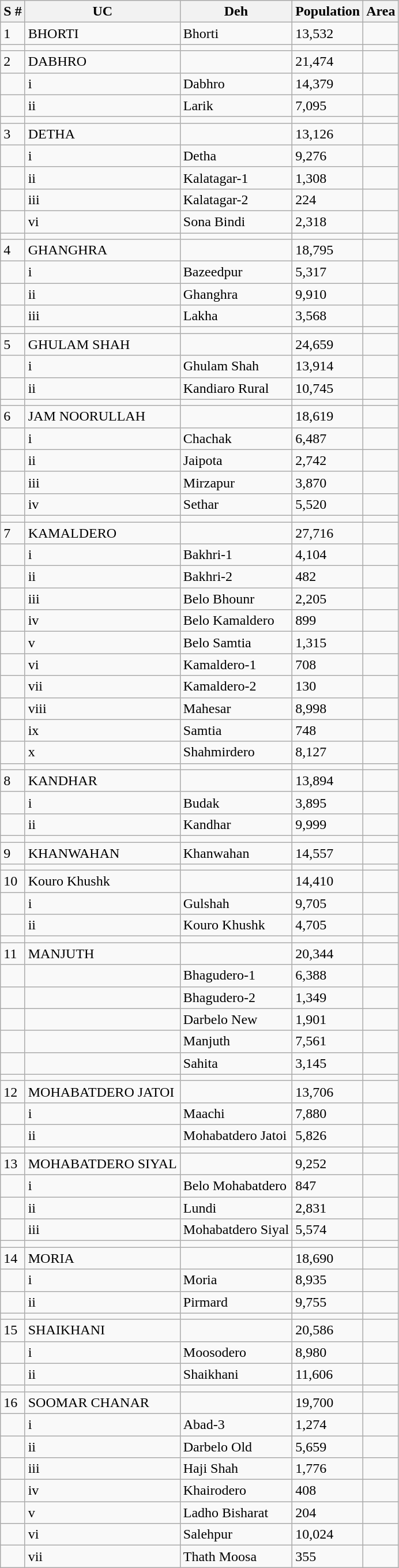<table class="wikitable sortable">
<tr>
<th>S #</th>
<th>UC</th>
<th>Deh</th>
<th>Population</th>
<th>Area</th>
</tr>
<tr>
<td>1</td>
<td>BHORTI</td>
<td>Bhorti</td>
<td>13,532</td>
<td></td>
</tr>
<tr>
<td></td>
<td></td>
<td></td>
<td></td>
<td></td>
</tr>
<tr>
<td>2</td>
<td>DABHRO</td>
<td></td>
<td>21,474</td>
<td></td>
</tr>
<tr>
<td></td>
<td>i</td>
<td>Dabhro</td>
<td>14,379</td>
<td></td>
</tr>
<tr>
<td></td>
<td>ii</td>
<td>Larik</td>
<td>7,095</td>
<td></td>
</tr>
<tr>
<td></td>
<td></td>
<td></td>
<td></td>
<td></td>
</tr>
<tr>
<td>3</td>
<td>DETHA</td>
<td></td>
<td>13,126</td>
<td></td>
</tr>
<tr>
<td></td>
<td>i</td>
<td>Detha</td>
<td>9,276</td>
<td></td>
</tr>
<tr>
<td></td>
<td>ii</td>
<td>Kalatagar-1</td>
<td>1,308</td>
<td></td>
</tr>
<tr>
<td></td>
<td>iii</td>
<td>Kalatagar-2</td>
<td>224</td>
<td></td>
</tr>
<tr>
<td></td>
<td>vi</td>
<td>Sona Bindi</td>
<td>2,318</td>
<td></td>
</tr>
<tr>
<td></td>
<td></td>
<td></td>
<td></td>
<td></td>
</tr>
<tr>
<td>4</td>
<td>GHANGHRA</td>
<td></td>
<td>18,795</td>
<td></td>
</tr>
<tr>
<td></td>
<td>i</td>
<td>Bazeedpur</td>
<td>5,317</td>
<td></td>
</tr>
<tr>
<td></td>
<td>ii</td>
<td>Ghanghra</td>
<td>9,910</td>
<td></td>
</tr>
<tr>
<td></td>
<td>iii</td>
<td>Lakha</td>
<td>3,568</td>
<td></td>
</tr>
<tr>
<td></td>
<td></td>
<td></td>
<td></td>
<td></td>
</tr>
<tr>
<td>5</td>
<td>GHULAM SHAH</td>
<td></td>
<td>24,659</td>
<td></td>
</tr>
<tr>
<td></td>
<td>i</td>
<td>Ghulam Shah</td>
<td>13,914</td>
<td></td>
</tr>
<tr>
<td></td>
<td>ii</td>
<td>Kandiaro Rural</td>
<td>10,745</td>
<td></td>
</tr>
<tr>
<td></td>
<td></td>
<td></td>
<td></td>
<td></td>
</tr>
<tr>
<td>6</td>
<td>JAM NOORULLAH</td>
<td></td>
<td>18,619</td>
<td></td>
</tr>
<tr>
<td></td>
<td>i</td>
<td>Chachak</td>
<td>6,487</td>
<td></td>
</tr>
<tr>
<td></td>
<td>ii</td>
<td>Jaipota</td>
<td>2,742</td>
<td></td>
</tr>
<tr>
<td></td>
<td>iii</td>
<td>Mirzapur</td>
<td>3,870</td>
<td></td>
</tr>
<tr>
<td></td>
<td>iv</td>
<td>Sethar</td>
<td>5,520</td>
<td></td>
</tr>
<tr>
<td></td>
<td></td>
<td></td>
<td></td>
<td></td>
</tr>
<tr>
<td>7</td>
<td>KAMALDERO</td>
<td></td>
<td>27,716</td>
<td></td>
</tr>
<tr>
<td></td>
<td>i</td>
<td>Bakhri-1</td>
<td>4,104</td>
<td></td>
</tr>
<tr>
<td></td>
<td>ii</td>
<td>Bakhri-2</td>
<td>482</td>
<td></td>
</tr>
<tr>
<td></td>
<td>iii</td>
<td>Belo Bhounr</td>
<td>2,205</td>
<td></td>
</tr>
<tr>
<td></td>
<td>iv</td>
<td>Belo Kamaldero</td>
<td>899</td>
<td></td>
</tr>
<tr>
<td></td>
<td>v</td>
<td>Belo Samtia</td>
<td>1,315</td>
<td></td>
</tr>
<tr>
<td></td>
<td>vi</td>
<td>Kamaldero-1</td>
<td>708</td>
<td></td>
</tr>
<tr>
<td></td>
<td>vii</td>
<td>Kamaldero-2</td>
<td>130</td>
<td></td>
</tr>
<tr>
<td></td>
<td>viii</td>
<td>Mahesar</td>
<td>8,998</td>
<td></td>
</tr>
<tr>
<td></td>
<td>ix</td>
<td>Samtia</td>
<td>748</td>
<td></td>
</tr>
<tr>
<td></td>
<td>x</td>
<td>Shahmirdero</td>
<td>8,127</td>
<td></td>
</tr>
<tr>
<td></td>
<td></td>
<td></td>
<td></td>
<td></td>
</tr>
<tr>
<td>8</td>
<td>KANDHAR</td>
<td></td>
<td>13,894</td>
<td></td>
</tr>
<tr>
<td></td>
<td>i</td>
<td>Budak</td>
<td>3,895</td>
<td></td>
</tr>
<tr>
<td></td>
<td>ii</td>
<td>Kandhar</td>
<td>9,999</td>
<td></td>
</tr>
<tr>
<td></td>
<td></td>
<td></td>
<td></td>
<td></td>
</tr>
<tr>
<td>9</td>
<td>KHANWAHAN</td>
<td>Khanwahan</td>
<td>14,557</td>
<td></td>
</tr>
<tr>
<td></td>
<td></td>
<td></td>
<td></td>
<td></td>
</tr>
<tr>
<td>10</td>
<td>Kouro Khushk</td>
<td></td>
<td>14,410</td>
<td></td>
</tr>
<tr>
<td></td>
<td>i</td>
<td>Gulshah</td>
<td>9,705</td>
<td></td>
</tr>
<tr>
<td></td>
<td>ii</td>
<td>Kouro Khushk</td>
<td>4,705</td>
<td></td>
</tr>
<tr>
<td></td>
<td></td>
<td></td>
<td></td>
<td></td>
</tr>
<tr>
<td>11</td>
<td>MANJUTH</td>
<td></td>
<td>20,344</td>
<td></td>
</tr>
<tr>
<td></td>
<td></td>
<td>Bhagudero-1</td>
<td>6,388</td>
<td></td>
</tr>
<tr>
<td></td>
<td></td>
<td>Bhagudero-2</td>
<td>1,349</td>
<td></td>
</tr>
<tr>
<td></td>
<td></td>
<td>Darbelo New</td>
<td>1,901</td>
<td></td>
</tr>
<tr>
<td></td>
<td></td>
<td>Manjuth</td>
<td>7,561</td>
<td></td>
</tr>
<tr>
<td></td>
<td></td>
<td>Sahita</td>
<td>3,145</td>
<td></td>
</tr>
<tr>
<td></td>
<td></td>
<td></td>
<td></td>
<td></td>
</tr>
<tr>
<td>12</td>
<td>MOHABATDERO JATOI</td>
<td></td>
<td>13,706</td>
<td></td>
</tr>
<tr>
<td></td>
<td>i</td>
<td>Maachi</td>
<td>7,880</td>
<td></td>
</tr>
<tr>
<td></td>
<td>ii</td>
<td>Mohabatdero Jatoi</td>
<td>5,826</td>
<td></td>
</tr>
<tr>
<td></td>
<td></td>
<td></td>
<td></td>
<td></td>
</tr>
<tr>
<td>13</td>
<td>MOHABATDERO SIYAL</td>
<td></td>
<td>9,252</td>
<td></td>
</tr>
<tr>
<td></td>
<td>i</td>
<td>Belo Mohabatdero</td>
<td>847</td>
<td></td>
</tr>
<tr>
<td></td>
<td>ii</td>
<td>Lundi</td>
<td>2,831</td>
<td></td>
</tr>
<tr>
<td></td>
<td>iii</td>
<td>Mohabatdero Siyal</td>
<td>5,574</td>
<td></td>
</tr>
<tr>
<td></td>
<td></td>
<td></td>
<td></td>
<td></td>
</tr>
<tr>
<td>14</td>
<td>MORIA</td>
<td></td>
<td>18,690</td>
<td></td>
</tr>
<tr>
<td></td>
<td>i</td>
<td>Moria</td>
<td>8,935</td>
<td></td>
</tr>
<tr>
<td></td>
<td>ii</td>
<td>Pirmard</td>
<td>9,755</td>
<td></td>
</tr>
<tr>
<td></td>
<td></td>
<td></td>
<td></td>
<td></td>
</tr>
<tr>
<td>15</td>
<td>SHAIKHANI</td>
<td></td>
<td>20,586</td>
<td></td>
</tr>
<tr>
<td></td>
<td>i</td>
<td>Moosodero</td>
<td>8,980</td>
<td></td>
</tr>
<tr>
<td></td>
<td>ii</td>
<td>Shaikhani</td>
<td>11,606</td>
<td></td>
</tr>
<tr>
<td></td>
<td></td>
<td></td>
<td></td>
<td></td>
</tr>
<tr>
<td>16</td>
<td>SOOMAR CHANAR</td>
<td></td>
<td>19,700</td>
<td></td>
</tr>
<tr>
<td></td>
<td>i</td>
<td>Abad-3</td>
<td>1,274</td>
<td></td>
</tr>
<tr>
<td></td>
<td>ii</td>
<td>Darbelo Old</td>
<td>5,659</td>
<td></td>
</tr>
<tr>
<td></td>
<td>iii</td>
<td>Haji Shah</td>
<td>1,776</td>
<td></td>
</tr>
<tr>
<td></td>
<td>iv</td>
<td>Khairodero</td>
<td>408</td>
<td></td>
</tr>
<tr>
<td></td>
<td>v</td>
<td>Ladho Bisharat</td>
<td>204</td>
<td></td>
</tr>
<tr>
<td></td>
<td>vi</td>
<td>Salehpur</td>
<td>10,024</td>
<td></td>
</tr>
<tr>
<td></td>
<td>vii</td>
<td>Thath Moosa</td>
<td>355</td>
<td></td>
</tr>
</table>
